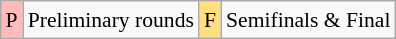<table class="wikitable" style="margin:0.5em auto; font-size:90%; line-height:1.25em;">
<tr>
<td bgcolor="#FFBBBB">P</td>
<td>Preliminary rounds</td>
<td bgcolor="#FFDF80">F</td>
<td>Semifinals & Final</td>
</tr>
</table>
